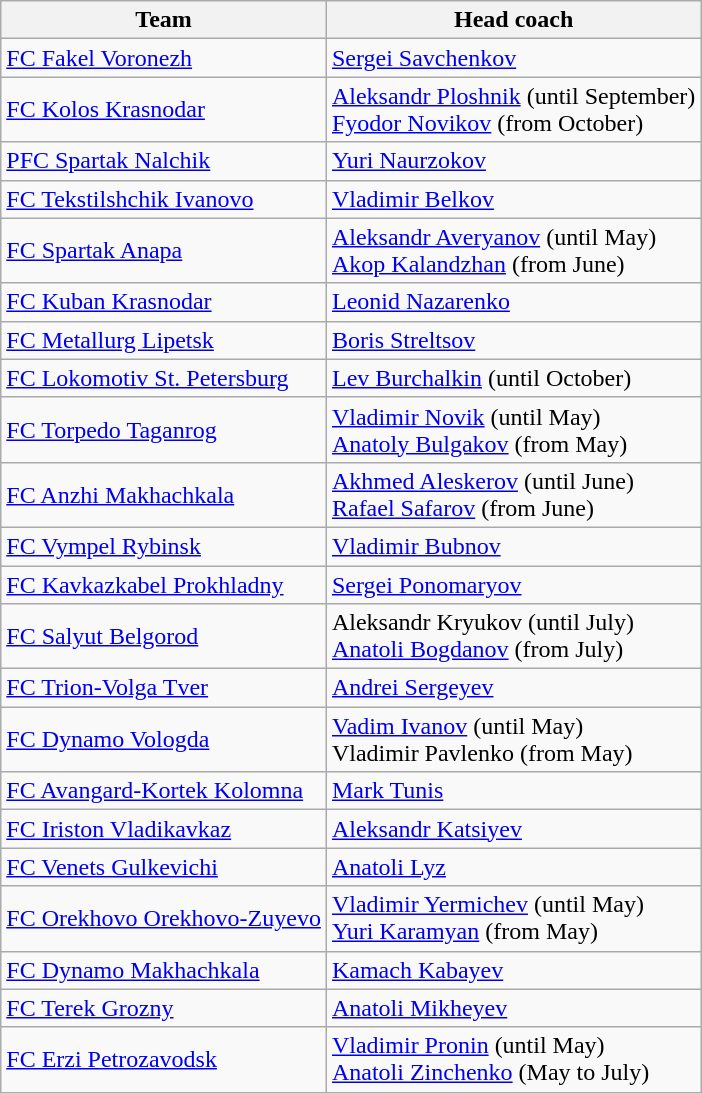<table class="wikitable">
<tr>
<th>Team</th>
<th>Head coach</th>
</tr>
<tr>
<td><a href='#'>FC Fakel Voronezh</a></td>
<td><a href='#'>Sergei Savchenkov</a></td>
</tr>
<tr>
<td><a href='#'>FC Kolos Krasnodar</a></td>
<td><a href='#'>Aleksandr Ploshnik</a> (until September)<br><a href='#'>Fyodor Novikov</a> (from October)</td>
</tr>
<tr>
<td><a href='#'>PFC Spartak Nalchik</a></td>
<td><a href='#'>Yuri Naurzokov</a></td>
</tr>
<tr>
<td><a href='#'>FC Tekstilshchik Ivanovo</a></td>
<td><a href='#'>Vladimir Belkov</a></td>
</tr>
<tr>
<td><a href='#'>FC Spartak Anapa</a></td>
<td><a href='#'>Aleksandr Averyanov</a> (until May)<br><a href='#'>Akop Kalandzhan</a> (from June)</td>
</tr>
<tr>
<td><a href='#'>FC Kuban Krasnodar</a></td>
<td><a href='#'>Leonid Nazarenko</a></td>
</tr>
<tr>
<td><a href='#'>FC Metallurg Lipetsk</a></td>
<td><a href='#'>Boris Streltsov</a></td>
</tr>
<tr>
<td><a href='#'>FC Lokomotiv St. Petersburg</a></td>
<td><a href='#'>Lev Burchalkin</a> (until October)</td>
</tr>
<tr>
<td><a href='#'>FC Torpedo Taganrog</a></td>
<td><a href='#'>Vladimir Novik</a> (until May)<br><a href='#'>Anatoly Bulgakov</a> (from May)</td>
</tr>
<tr>
<td><a href='#'>FC Anzhi Makhachkala</a></td>
<td><a href='#'>Akhmed Aleskerov</a> (until June)<br><a href='#'>Rafael Safarov</a> (from June)</td>
</tr>
<tr>
<td><a href='#'>FC Vympel Rybinsk</a></td>
<td><a href='#'>Vladimir Bubnov</a></td>
</tr>
<tr>
<td><a href='#'>FC Kavkazkabel Prokhladny</a></td>
<td><a href='#'>Sergei Ponomaryov</a></td>
</tr>
<tr>
<td><a href='#'>FC Salyut Belgorod</a></td>
<td>Aleksandr Kryukov (until July)<br><a href='#'>Anatoli Bogdanov</a> (from July)</td>
</tr>
<tr>
<td><a href='#'>FC Trion-Volga Tver</a></td>
<td><a href='#'>Andrei Sergeyev</a></td>
</tr>
<tr>
<td><a href='#'>FC Dynamo Vologda</a></td>
<td><a href='#'>Vadim Ivanov</a> (until May)<br>Vladimir Pavlenko (from May)</td>
</tr>
<tr>
<td><a href='#'>FC Avangard-Kortek Kolomna</a></td>
<td><a href='#'>Mark Tunis</a></td>
</tr>
<tr>
<td><a href='#'>FC Iriston Vladikavkaz</a></td>
<td><a href='#'>Aleksandr Katsiyev</a></td>
</tr>
<tr>
<td><a href='#'>FC Venets Gulkevichi</a></td>
<td><a href='#'>Anatoli Lyz</a></td>
</tr>
<tr>
<td><a href='#'>FC Orekhovo Orekhovo-Zuyevo</a></td>
<td><a href='#'>Vladimir Yermichev</a> (until May)<br><a href='#'>Yuri Karamyan</a> (from May)</td>
</tr>
<tr>
<td><a href='#'>FC Dynamo Makhachkala</a></td>
<td><a href='#'>Kamach Kabayev</a></td>
</tr>
<tr>
<td><a href='#'>FC Terek Grozny</a></td>
<td><a href='#'>Anatoli Mikheyev</a></td>
</tr>
<tr>
<td><a href='#'>FC Erzi Petrozavodsk</a></td>
<td><a href='#'>Vladimir Pronin</a> (until May)<br><a href='#'>Anatoli Zinchenko</a> (May to July)</td>
</tr>
<tr>
</tr>
</table>
